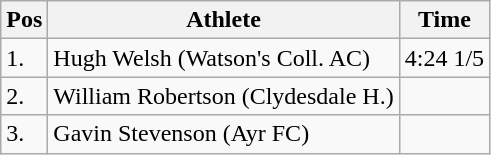<table class="wikitable">
<tr>
<th>Pos</th>
<th>Athlete</th>
<th>Time</th>
</tr>
<tr>
<td>1.</td>
<td>Hugh Welsh (Watson's Coll. AC)</td>
<td>4:24 1/5</td>
</tr>
<tr>
<td>2.</td>
<td>William Robertson (Clydesdale H.)</td>
<td></td>
</tr>
<tr>
<td>3.</td>
<td>Gavin Stevenson (Ayr FC)</td>
<td></td>
</tr>
</table>
